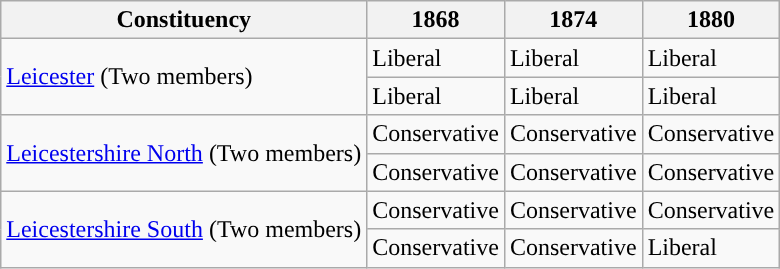<table class="wikitable">
<tr>
<th>Constituency</th>
<th>1868</th>
<th>1874</th>
<th>1880</th>
</tr>
<tr>
<td rowspan="2"><a href='#'>Leicester</a> (Two members)</td>
<td>Liberal</td>
<td>Liberal</td>
<td>Liberal</td>
</tr>
<tr>
<td>Liberal</td>
<td>Liberal</td>
<td>Liberal</td>
</tr>
<tr>
<td rowspan="2"><a href='#'>Leicestershire North</a> (Two members)</td>
<td>Conservative</td>
<td>Conservative</td>
<td>Conservative</td>
</tr>
<tr>
<td>Conservative</td>
<td>Conservative</td>
<td>Conservative</td>
</tr>
<tr>
<td rowspan="2"><a href='#'>Leicestershire South</a> (Two members)</td>
<td>Conservative</td>
<td>Conservative</td>
<td>Conservative</td>
</tr>
<tr>
<td>Conservative</td>
<td>Conservative</td>
<td>Liberal</td>
</tr>
</table>
